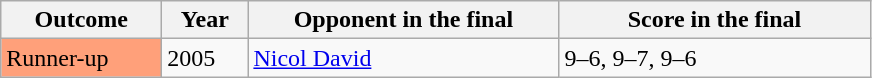<table class="sortable wikitable">
<tr>
<th width="100">Outcome</th>
<th width="50">Year</th>
<th width="200">Opponent in the final</th>
<th width="200">Score in the final</th>
</tr>
<tr>
<td bgcolor="ffa07a">Runner-up</td>
<td>2005</td>
<td> <a href='#'>Nicol David</a></td>
<td>9–6, 9–7, 9–6</td>
</tr>
</table>
